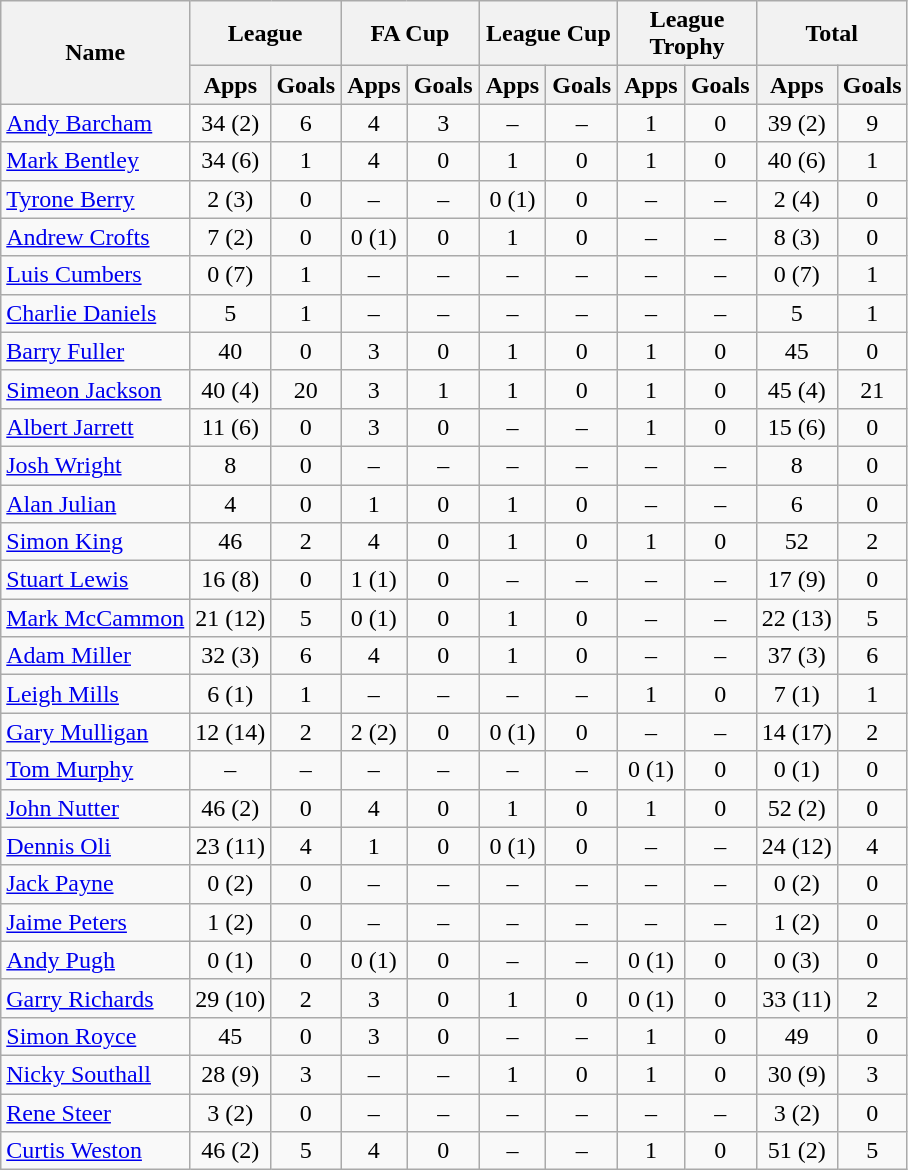<table class="wikitable" style="text-align:center">
<tr>
<th rowspan="2">Name</th>
<th colspan="2" width="85">League</th>
<th colspan="2" width="85">FA Cup</th>
<th colspan="2" width="85">League Cup</th>
<th colspan="2" width="85">League Trophy</th>
<th colspan="2" width="85">Total</th>
</tr>
<tr>
<th>Apps</th>
<th>Goals</th>
<th>Apps</th>
<th>Goals</th>
<th>Apps</th>
<th>Goals</th>
<th>Apps</th>
<th>Goals</th>
<th>Apps</th>
<th>Goals</th>
</tr>
<tr>
<td align="left"> <a href='#'>Andy Barcham</a></td>
<td>34 (2)</td>
<td>6</td>
<td>4</td>
<td>3</td>
<td>–</td>
<td>–</td>
<td>1</td>
<td>0</td>
<td>39 (2)</td>
<td>9</td>
</tr>
<tr>
<td align="left"> <a href='#'>Mark Bentley</a></td>
<td>34 (6)</td>
<td>1</td>
<td>4</td>
<td>0</td>
<td>1</td>
<td>0</td>
<td>1</td>
<td>0</td>
<td>40 (6)</td>
<td>1</td>
</tr>
<tr>
<td align="left"> <a href='#'>Tyrone Berry</a></td>
<td>2 (3)</td>
<td>0</td>
<td>–</td>
<td>–</td>
<td>0 (1)</td>
<td>0</td>
<td>–</td>
<td>–</td>
<td>2 (4)</td>
<td>0</td>
</tr>
<tr>
<td align="left"> <a href='#'>Andrew Crofts</a></td>
<td>7 (2)</td>
<td>0</td>
<td>0 (1)</td>
<td>0</td>
<td>1</td>
<td>0</td>
<td>–</td>
<td>–</td>
<td>8 (3)</td>
<td>0</td>
</tr>
<tr>
<td align="left"> <a href='#'>Luis Cumbers</a></td>
<td>0 (7)</td>
<td>1</td>
<td>–</td>
<td>–</td>
<td>–</td>
<td>–</td>
<td>–</td>
<td>–</td>
<td>0 (7)</td>
<td>1</td>
</tr>
<tr>
<td align="left"> <a href='#'>Charlie Daniels</a></td>
<td>5</td>
<td>1</td>
<td>–</td>
<td>–</td>
<td>–</td>
<td>–</td>
<td>–</td>
<td>–</td>
<td>5</td>
<td>1</td>
</tr>
<tr>
<td align="left"> <a href='#'>Barry Fuller</a></td>
<td>40</td>
<td>0</td>
<td>3</td>
<td>0</td>
<td>1</td>
<td>0</td>
<td>1</td>
<td>0</td>
<td>45</td>
<td>0</td>
</tr>
<tr>
<td align="left"> <a href='#'>Simeon Jackson</a></td>
<td>40 (4)</td>
<td>20</td>
<td>3</td>
<td>1</td>
<td>1</td>
<td>0</td>
<td>1</td>
<td>0</td>
<td>45 (4)</td>
<td>21</td>
</tr>
<tr>
<td align="left"> <a href='#'>Albert Jarrett</a></td>
<td>11 (6)</td>
<td>0</td>
<td>3</td>
<td>0</td>
<td>–</td>
<td>–</td>
<td>1</td>
<td>0</td>
<td>15 (6)</td>
<td>0</td>
</tr>
<tr>
<td align="left"> <a href='#'>Josh Wright</a></td>
<td>8</td>
<td>0</td>
<td>–</td>
<td>–</td>
<td>–</td>
<td>–</td>
<td>–</td>
<td>–</td>
<td>8</td>
<td>0</td>
</tr>
<tr>
<td align="left"> <a href='#'>Alan Julian</a></td>
<td>4</td>
<td>0</td>
<td>1</td>
<td>0</td>
<td>1</td>
<td>0</td>
<td>–</td>
<td>–</td>
<td>6</td>
<td>0</td>
</tr>
<tr>
<td align="left"> <a href='#'>Simon King</a></td>
<td>46</td>
<td>2</td>
<td>4</td>
<td>0</td>
<td>1</td>
<td>0</td>
<td>1</td>
<td>0</td>
<td>52</td>
<td>2</td>
</tr>
<tr>
<td align="left"> <a href='#'>Stuart Lewis</a></td>
<td>16 (8)</td>
<td>0</td>
<td>1 (1)</td>
<td>0</td>
<td>–</td>
<td>–</td>
<td>–</td>
<td>–</td>
<td>17 (9)</td>
<td>0</td>
</tr>
<tr>
<td align="left"> <a href='#'>Mark McCammon</a></td>
<td>21 (12)</td>
<td>5</td>
<td>0 (1)</td>
<td>0</td>
<td>1</td>
<td>0</td>
<td>–</td>
<td>–</td>
<td>22 (13)</td>
<td>5</td>
</tr>
<tr>
<td align="left"> <a href='#'>Adam Miller</a></td>
<td>32 (3)</td>
<td>6</td>
<td>4</td>
<td>0</td>
<td>1</td>
<td>0</td>
<td>–</td>
<td>–</td>
<td>37 (3)</td>
<td>6</td>
</tr>
<tr>
<td align="left"> <a href='#'>Leigh Mills</a></td>
<td>6 (1)</td>
<td>1</td>
<td>–</td>
<td>–</td>
<td>–</td>
<td>–</td>
<td>1</td>
<td>0</td>
<td>7 (1)</td>
<td>1</td>
</tr>
<tr>
<td align="left"> <a href='#'>Gary Mulligan</a></td>
<td>12 (14)</td>
<td>2</td>
<td>2 (2)</td>
<td>0</td>
<td>0 (1)</td>
<td>0</td>
<td>–</td>
<td>–</td>
<td>14 (17)</td>
<td>2</td>
</tr>
<tr>
<td align="left"> <a href='#'>Tom Murphy</a></td>
<td>–</td>
<td>–</td>
<td>–</td>
<td>–</td>
<td>–</td>
<td>–</td>
<td>0 (1)</td>
<td>0</td>
<td>0 (1)</td>
<td>0</td>
</tr>
<tr>
<td align="left"> <a href='#'>John Nutter</a></td>
<td>46 (2)</td>
<td>0</td>
<td>4</td>
<td>0</td>
<td>1</td>
<td>0</td>
<td>1</td>
<td>0</td>
<td>52 (2)</td>
<td>0</td>
</tr>
<tr>
<td align="left"> <a href='#'>Dennis Oli</a></td>
<td>23 (11)</td>
<td>4</td>
<td>1</td>
<td>0</td>
<td>0 (1)</td>
<td>0</td>
<td>–</td>
<td>–</td>
<td>24 (12)</td>
<td>4</td>
</tr>
<tr>
<td align="left"> <a href='#'>Jack Payne</a></td>
<td>0 (2)</td>
<td>0</td>
<td>–</td>
<td>–</td>
<td>–</td>
<td>–</td>
<td>–</td>
<td>–</td>
<td>0 (2)</td>
<td>0</td>
</tr>
<tr>
<td align="left"> <a href='#'>Jaime Peters</a></td>
<td>1 (2)</td>
<td>0</td>
<td>–</td>
<td>–</td>
<td>–</td>
<td>–</td>
<td>–</td>
<td>–</td>
<td>1 (2)</td>
<td>0</td>
</tr>
<tr>
<td align="left"> <a href='#'>Andy Pugh</a></td>
<td>0 (1)</td>
<td>0</td>
<td>0 (1)</td>
<td>0</td>
<td>–</td>
<td>–</td>
<td>0 (1)</td>
<td>0</td>
<td>0 (3)</td>
<td>0</td>
</tr>
<tr>
<td align="left"> <a href='#'>Garry Richards</a></td>
<td>29 (10)</td>
<td>2</td>
<td>3</td>
<td>0</td>
<td>1</td>
<td>0</td>
<td>0 (1)</td>
<td>0</td>
<td>33 (11)</td>
<td>2</td>
</tr>
<tr>
<td align="left"> <a href='#'>Simon Royce</a></td>
<td>45</td>
<td>0</td>
<td>3</td>
<td>0</td>
<td>–</td>
<td>–</td>
<td>1</td>
<td>0</td>
<td>49</td>
<td>0</td>
</tr>
<tr>
<td align="left"> <a href='#'>Nicky Southall</a></td>
<td>28 (9)</td>
<td>3</td>
<td>–</td>
<td>–</td>
<td>1</td>
<td>0</td>
<td>1</td>
<td>0</td>
<td>30 (9)</td>
<td>3</td>
</tr>
<tr>
<td align="left"> <a href='#'>Rene Steer</a></td>
<td>3 (2)</td>
<td>0</td>
<td>–</td>
<td>–</td>
<td>–</td>
<td>–</td>
<td>–</td>
<td>–</td>
<td>3 (2)</td>
<td>0</td>
</tr>
<tr>
<td align="left"> <a href='#'>Curtis Weston</a></td>
<td>46 (2)</td>
<td>5</td>
<td>4</td>
<td>0</td>
<td>–</td>
<td>–</td>
<td>1</td>
<td>0</td>
<td>51 (2)</td>
<td>5</td>
</tr>
</table>
